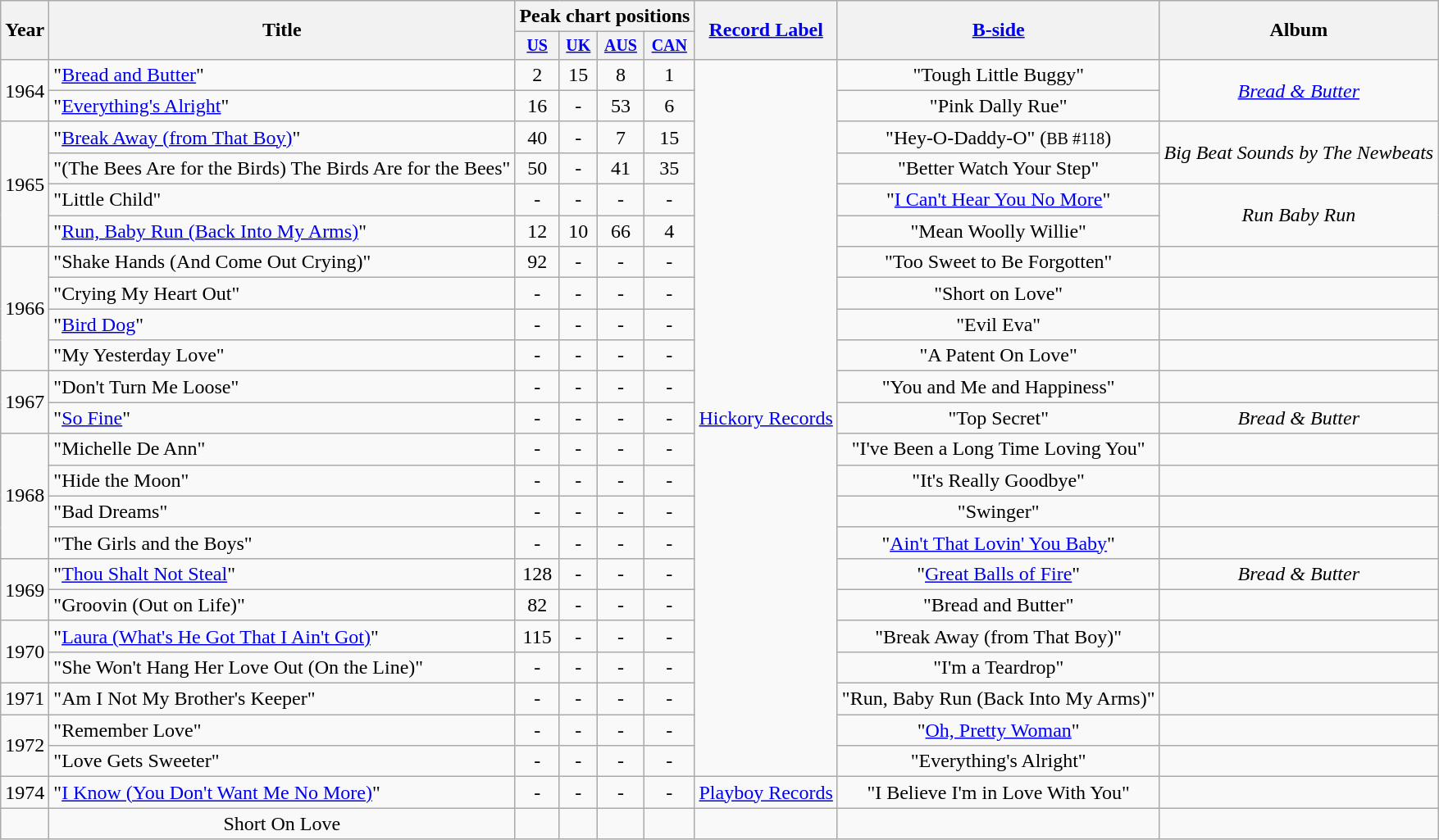<table class="wikitable" style=text-align:center;>
<tr>
<th rowspan="2">Year</th>
<th rowspan="2">Title</th>
<th colspan="4">Peak chart positions</th>
<th rowspan="2"><a href='#'>Record Label</a></th>
<th rowspan="2"><a href='#'>B-side</a></th>
<th rowspan="2">Album</th>
</tr>
<tr style="font-size:smaller;">
<th align=centre><a href='#'>US</a></th>
<th align=centre><a href='#'>UK</a></th>
<th align=centre><a href='#'>AUS</a></th>
<th align=centre><a href='#'>CAN</a></th>
</tr>
<tr>
<td rowspan="2">1964</td>
<td align=left>"<a href='#'>Bread and Butter</a>"</td>
<td>2</td>
<td>15</td>
<td>8</td>
<td>1</td>
<td rowspan="23"><a href='#'>Hickory Records</a></td>
<td>"Tough Little Buggy"</td>
<td rowspan="2"><em><a href='#'>Bread & Butter</a></em></td>
</tr>
<tr>
<td align=left>"<a href='#'>Everything's Alright</a>"</td>
<td>16</td>
<td>-</td>
<td>53</td>
<td>6</td>
<td>"Pink Dally Rue"</td>
</tr>
<tr>
<td rowspan="4">1965</td>
<td align=left>"<a href='#'>Break Away (from That Boy)</a>"</td>
<td>40</td>
<td>-</td>
<td>7</td>
<td>15</td>
<td>"Hey-O-Daddy-O" (<small>BB #118</small>)</td>
<td rowspan="2"><em> Big Beat Sounds by The Newbeats</em></td>
</tr>
<tr>
<td align=left>"(The Bees Are for the Birds) The Birds Are for the Bees"</td>
<td>50</td>
<td>-</td>
<td>41</td>
<td>35</td>
<td>"Better Watch Your Step"</td>
</tr>
<tr>
<td align=left>"Little Child"</td>
<td>-</td>
<td>-</td>
<td>-</td>
<td>-</td>
<td>"<a href='#'>I Can't Hear You No More</a>"</td>
<td rowspan="2"><em>Run Baby Run</em></td>
</tr>
<tr>
<td align=left>"<a href='#'>Run, Baby Run (Back Into My Arms)</a>"</td>
<td>12</td>
<td>10</td>
<td>66</td>
<td>4</td>
<td>"Mean Woolly Willie"</td>
</tr>
<tr>
<td rowspan="4">1966</td>
<td align=left>"Shake Hands (And Come Out Crying)"</td>
<td>92</td>
<td>-</td>
<td>-</td>
<td>-</td>
<td>"Too Sweet to Be Forgotten"</td>
<td></td>
</tr>
<tr>
<td align=left>"Crying My Heart Out"</td>
<td>-</td>
<td>-</td>
<td>-</td>
<td>-</td>
<td>"Short on Love"</td>
<td></td>
</tr>
<tr>
<td align=left>"<a href='#'>Bird Dog</a>"</td>
<td>-</td>
<td>-</td>
<td>-</td>
<td>-</td>
<td>"Evil Eva"</td>
<td></td>
</tr>
<tr>
<td align=left>"My Yesterday Love"</td>
<td>-</td>
<td>-</td>
<td>-</td>
<td>-</td>
<td>"A Patent On Love"</td>
<td></td>
</tr>
<tr>
<td rowspan="2">1967</td>
<td align=left>"Don't Turn Me Loose"</td>
<td>-</td>
<td>-</td>
<td>-</td>
<td>-</td>
<td>"You and Me and Happiness"</td>
<td></td>
</tr>
<tr>
<td align=left>"<a href='#'>So Fine</a>"</td>
<td>-</td>
<td>-</td>
<td>-</td>
<td>-</td>
<td>"Top Secret"</td>
<td><em>Bread & Butter</em></td>
</tr>
<tr>
<td rowspan="4">1968</td>
<td align=left>"Michelle De Ann"</td>
<td>-</td>
<td>-</td>
<td>-</td>
<td>-</td>
<td>"I've Been a Long Time Loving You"</td>
<td></td>
</tr>
<tr>
<td align=left>"Hide the Moon"</td>
<td>-</td>
<td>-</td>
<td>-</td>
<td>-</td>
<td>"It's Really Goodbye"</td>
<td></td>
</tr>
<tr>
<td align=left>"Bad Dreams"</td>
<td>-</td>
<td>-</td>
<td>-</td>
<td>-</td>
<td>"Swinger"</td>
<td></td>
</tr>
<tr>
<td align=left>"The Girls and the Boys"</td>
<td>-</td>
<td>-</td>
<td>-</td>
<td>-</td>
<td>"<a href='#'>Ain't That Lovin' You Baby</a>"</td>
<td></td>
</tr>
<tr>
<td rowspan="2">1969</td>
<td align=left>"<a href='#'>Thou Shalt Not Steal</a>"</td>
<td>128</td>
<td>-</td>
<td>-</td>
<td>-</td>
<td>"<a href='#'>Great Balls of Fire</a>"</td>
<td><em>Bread & Butter</em></td>
</tr>
<tr>
<td align=left>"Groovin (Out on Life)"</td>
<td>82</td>
<td>-</td>
<td>-</td>
<td>-</td>
<td>"Bread and Butter"</td>
<td></td>
</tr>
<tr>
<td rowspan="2">1970</td>
<td align=left>"<a href='#'>Laura (What's He Got That I Ain't Got)</a>"</td>
<td>115</td>
<td>-</td>
<td>-</td>
<td>-</td>
<td>"Break Away (from That Boy)"</td>
<td></td>
</tr>
<tr>
<td align=left>"She Won't Hang Her Love Out (On the Line)"</td>
<td>-</td>
<td>-</td>
<td>-</td>
<td>-</td>
<td>"I'm a Teardrop"</td>
<td></td>
</tr>
<tr>
<td>1971</td>
<td align=left>"Am I Not My Brother's Keeper"</td>
<td>-</td>
<td>-</td>
<td>-</td>
<td>-</td>
<td>"Run, Baby Run (Back Into My Arms)"</td>
<td></td>
</tr>
<tr>
<td rowspan="2">1972</td>
<td align=left>"Remember Love"</td>
<td>-</td>
<td>-</td>
<td>-</td>
<td>-</td>
<td>"<a href='#'>Oh, Pretty Woman</a>"</td>
<td></td>
</tr>
<tr>
<td align=left>"Love Gets Sweeter"</td>
<td>-</td>
<td>-</td>
<td>-</td>
<td>-</td>
<td>"Everything's Alright"</td>
<td></td>
</tr>
<tr>
<td>1974</td>
<td align=left>"<a href='#'>I Know (You Don't Want Me No More)</a>"</td>
<td>-</td>
<td>-</td>
<td>-</td>
<td>-</td>
<td><a href='#'>Playboy Records</a></td>
<td>"I Believe I'm in Love With You"</td>
<td></td>
</tr>
<tr>
<td></td>
<td>Short On Love</td>
<td></td>
<td></td>
<td></td>
<td></td>
<td></td>
<td></td>
<td></td>
</tr>
</table>
